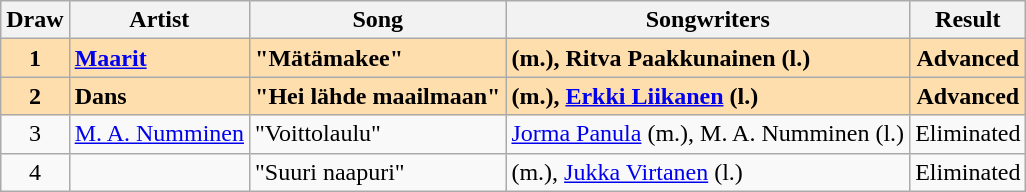<table class="wikitable sortable">
<tr>
<th>Draw</th>
<th>Artist</th>
<th>Song</th>
<th>Songwriters</th>
<th>Result</th>
</tr>
<tr style="background:#FFDEAD; font-weight:bold;">
<td align="center">1</td>
<td><a href='#'>Maarit</a></td>
<td>"Mätämakee"</td>
<td> (m.), Ritva Paakkunainen (l.)</td>
<td align="center">Advanced</td>
</tr>
<tr style="background:#FFDEAD; font-weight:bold;">
<td align="center">2</td>
<td>Dans</td>
<td>"Hei lähde maailmaan"</td>
<td> (m.), <a href='#'>Erkki Liikanen</a> (l.)</td>
<td align="center">Advanced</td>
</tr>
<tr>
<td align="center">3</td>
<td><a href='#'>M. A. Numminen</a></td>
<td>"Voittolaulu"</td>
<td><a href='#'>Jorma Panula</a> (m.), M. A. Numminen (l.)</td>
<td align="center">Eliminated</td>
</tr>
<tr>
<td align="center">4</td>
<td></td>
<td>"Suuri naapuri"</td>
<td> (m.), <a href='#'>Jukka Virtanen</a> (l.)</td>
<td align="center">Eliminated</td>
</tr>
</table>
